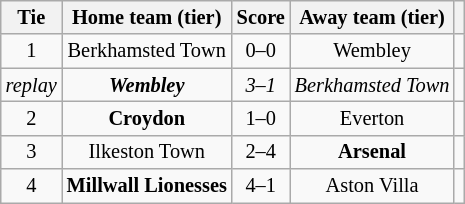<table class="wikitable" style="text-align:center; font-size:85%">
<tr>
<th>Tie</th>
<th>Home team (tier)</th>
<th>Score</th>
<th>Away team (tier)</th>
<th></th>
</tr>
<tr>
<td align="center">1</td>
<td>Berkhamsted Town</td>
<td align="center">0–0 </td>
<td>Wembley</td>
<td></td>
</tr>
<tr>
<td align="center"><em>replay</em></td>
<td><strong><em>Wembley</em></strong></td>
<td align="center"><em>3–1 </em></td>
<td><em>Berkhamsted Town</em></td>
<td></td>
</tr>
<tr>
<td align="center">2</td>
<td><strong>Croydon</strong></td>
<td align="center">1–0</td>
<td>Everton</td>
<td></td>
</tr>
<tr>
<td align="center">3</td>
<td>Ilkeston Town</td>
<td align="center">2–4</td>
<td><strong>Arsenal</strong></td>
<td></td>
</tr>
<tr>
<td align="center">4</td>
<td><strong>Millwall Lionesses</strong></td>
<td align="center">4–1 </td>
<td>Aston Villa</td>
<td></td>
</tr>
</table>
